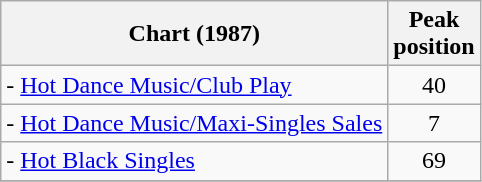<table Class = "wikitable sortable">
<tr>
<th>Chart (1987)</th>
<th>Peak<br>position</th>
</tr>
<tr>
<td> - <a href='#'>Hot Dance Music/Club Play</a></td>
<td Align = "center">40</td>
</tr>
<tr>
<td> - <a href='#'>Hot Dance Music/Maxi-Singles Sales</a></td>
<td Align = "center">7</td>
</tr>
<tr>
<td> - <a href='#'>Hot Black Singles</a></td>
<td Align = "center">69</td>
</tr>
<tr>
</tr>
</table>
